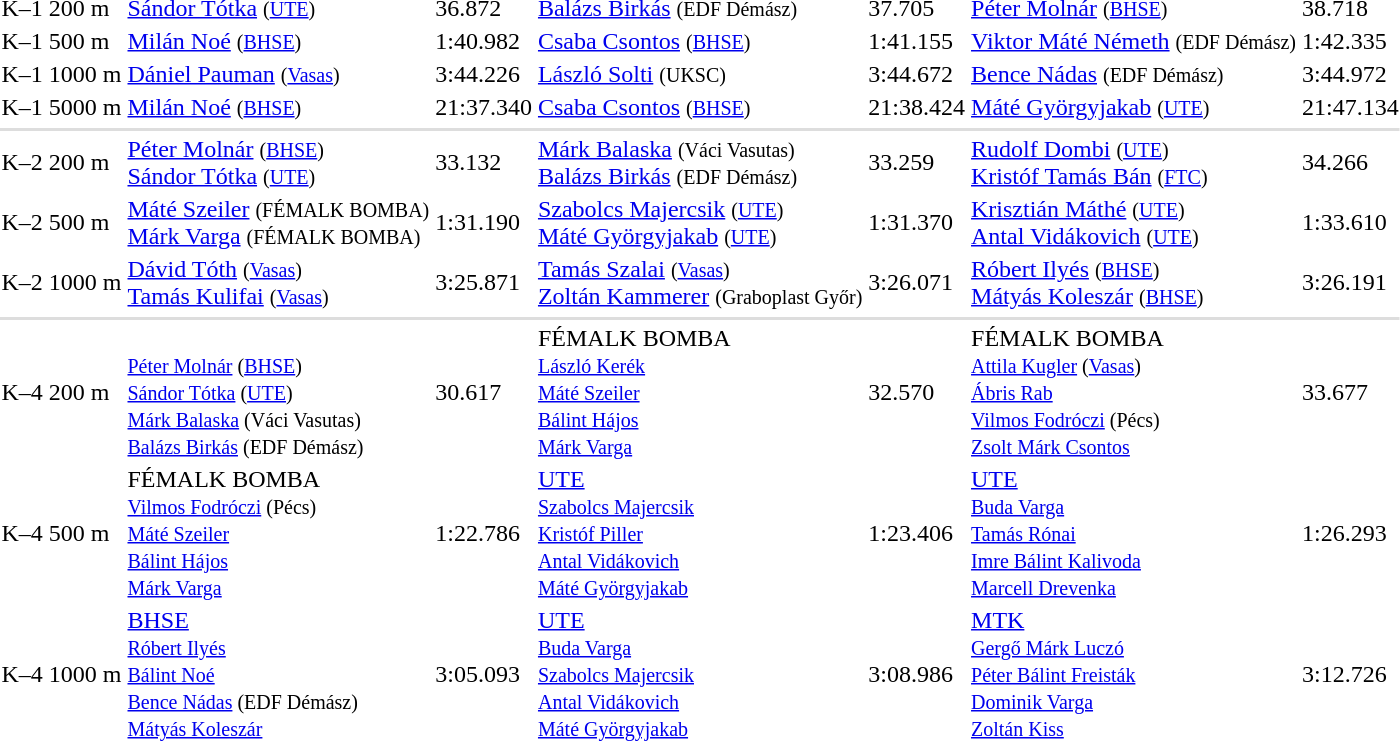<table>
<tr>
<td>K–1 200 m</td>
<td><a href='#'>Sándor Tótka</a> <small>(<a href='#'>UTE</a>)</small></td>
<td>36.872</td>
<td><a href='#'>Balázs Birkás</a> <small>(EDF Démász)</small></td>
<td>37.705</td>
<td><a href='#'>Péter Molnár</a> <small>(<a href='#'>BHSE</a>)</small></td>
<td>38.718</td>
</tr>
<tr>
<td>K–1 500 m</td>
<td><a href='#'>Milán Noé</a> <small>(<a href='#'>BHSE</a>)</small></td>
<td>1:40.982</td>
<td><a href='#'>Csaba Csontos</a> <small>(<a href='#'>BHSE</a>)</small></td>
<td>1:41.155</td>
<td><a href='#'>Viktor Máté Németh</a> <small>(EDF Démász)</small></td>
<td>1:42.335</td>
</tr>
<tr>
<td>K–1 1000 m</td>
<td><a href='#'>Dániel Pauman</a> <small>(<a href='#'>Vasas</a>)</small></td>
<td>3:44.226</td>
<td><a href='#'>László Solti</a> <small>(UKSC)</small></td>
<td>3:44.672</td>
<td><a href='#'>Bence Nádas</a> <small>(EDF Démász)</small></td>
<td>3:44.972</td>
</tr>
<tr>
<td>K–1 5000 m</td>
<td><a href='#'>Milán Noé</a> <small>(<a href='#'>BHSE</a>)</small></td>
<td>21:37.340</td>
<td><a href='#'>Csaba Csontos</a> <small>(<a href='#'>BHSE</a>)</small></td>
<td>21:38.424</td>
<td><a href='#'>Máté Györgyjakab</a> <small>(<a href='#'>UTE</a>)</small></td>
<td>21:47.134</td>
</tr>
<tr>
</tr>
<tr bgcolor=#ddd>
<td colspan=7></td>
</tr>
<tr>
<td>K–2 200 m</td>
<td><a href='#'>Péter Molnár</a> <small>(<a href='#'>BHSE</a>)</small><br> <a href='#'>Sándor Tótka</a> <small>(<a href='#'>UTE</a>)</small></td>
<td>33.132</td>
<td><a href='#'>Márk Balaska</a> <small>(Váci Vasutas)</small><br> <a href='#'>Balázs Birkás</a> <small>(EDF Démász)</small></td>
<td>33.259</td>
<td><a href='#'>Rudolf Dombi</a> <small>(<a href='#'>UTE</a>)</small><br> <a href='#'>Kristóf Tamás Bán</a> <small>(<a href='#'>FTC</a>)</small></td>
<td>34.266</td>
</tr>
<tr>
<td>K–2 500 m</td>
<td><a href='#'>Máté Szeiler</a> <small>(FÉMALK BOMBA)</small><br> <a href='#'>Márk Varga</a> <small>(FÉMALK BOMBA)</small></td>
<td>1:31.190</td>
<td><a href='#'>Szabolcs Majercsik</a> <small>(<a href='#'>UTE</a>)</small><br> <a href='#'>Máté Györgyjakab</a> <small>(<a href='#'>UTE</a>)</small></td>
<td>1:31.370</td>
<td><a href='#'>Krisztián Máthé</a> <small>(<a href='#'>UTE</a>)</small><br> <a href='#'>Antal Vidákovich</a> <small>(<a href='#'>UTE</a>)</small></td>
<td>1:33.610</td>
</tr>
<tr>
<td>K–2 1000 m</td>
<td><a href='#'>Dávid Tóth</a> <small>(<a href='#'>Vasas</a>)</small><br> <a href='#'>Tamás Kulifai</a> <small>(<a href='#'>Vasas</a>)</small></td>
<td>3:25.871</td>
<td><a href='#'>Tamás Szalai</a> <small>(<a href='#'>Vasas</a>)</small><br> <a href='#'>Zoltán Kammerer</a> <small>(Graboplast Győr)</small></td>
<td>3:26.071</td>
<td><a href='#'>Róbert Ilyés</a> <small>(<a href='#'>BHSE</a>)</small><br> <a href='#'>Mátyás Koleszár</a> <small>(<a href='#'>BHSE</a>)</small></td>
<td>3:26.191</td>
</tr>
<tr>
</tr>
<tr bgcolor=#ddd>
<td colspan=7></td>
</tr>
<tr>
<td>K–4 200 m</td>
<td><br><small><a href='#'>Péter Molnár</a> (<a href='#'>BHSE</a>)<br> <a href='#'>Sándor Tótka</a> (<a href='#'>UTE</a>)<br> <a href='#'>Márk Balaska</a> (Váci Vasutas)<br> <a href='#'>Balázs Birkás</a> (EDF Démász)</small></td>
<td>30.617</td>
<td>FÉMALK BOMBA<br><small><a href='#'>László Kerék</a><br> <a href='#'>Máté Szeiler</a><br> <a href='#'>Bálint Hájos</a><br> <a href='#'>Márk Varga</a></small></td>
<td>32.570</td>
<td>FÉMALK BOMBA<br><small><a href='#'>Attila Kugler</a> (<a href='#'>Vasas</a>)<br> <a href='#'>Ábris Rab</a><br> <a href='#'>Vilmos Fodróczi</a> (Pécs)<br> <a href='#'>Zsolt Márk Csontos</a></small></td>
<td>33.677</td>
</tr>
<tr>
<td>K–4 500 m</td>
<td>FÉMALK BOMBA<br><small><a href='#'>Vilmos Fodróczi</a> (Pécs)<br> <a href='#'>Máté Szeiler</a><br> <a href='#'>Bálint Hájos</a><br> <a href='#'>Márk Varga</a></small></td>
<td>1:22.786</td>
<td><a href='#'>UTE</a><br><small><a href='#'>Szabolcs Majercsik</a><br> <a href='#'>Kristóf Piller</a><br> <a href='#'>Antal Vidákovich</a><br> <a href='#'>Máté Györgyjakab</a></small></td>
<td>1:23.406</td>
<td><a href='#'>UTE</a><br><small><a href='#'>Buda Varga</a><br> <a href='#'>Tamás Rónai</a><br> <a href='#'>Imre Bálint Kalivoda</a><br> <a href='#'>Marcell Drevenka</a></small></td>
<td>1:26.293</td>
</tr>
<tr>
<td>K–4 1000 m</td>
<td><a href='#'>BHSE</a><br><small><a href='#'>Róbert Ilyés</a><br> <a href='#'>Bálint Noé</a><br> <a href='#'>Bence Nádas</a> (EDF Démász)<br> <a href='#'>Mátyás Koleszár</a></small></td>
<td>3:05.093</td>
<td><a href='#'>UTE</a><br><small><a href='#'>Buda Varga</a><br> <a href='#'>Szabolcs Majercsik</a><br> <a href='#'>Antal Vidákovich</a><br> <a href='#'>Máté Györgyjakab</a></small></td>
<td>3:08.986</td>
<td><a href='#'>MTK</a><br><small><a href='#'>Gergő Márk Luczó</a><br> <a href='#'>Péter Bálint Freisták</a><br> <a href='#'>Dominik Varga</a><br> <a href='#'>Zoltán Kiss</a></small></td>
<td>3:12.726</td>
</tr>
</table>
